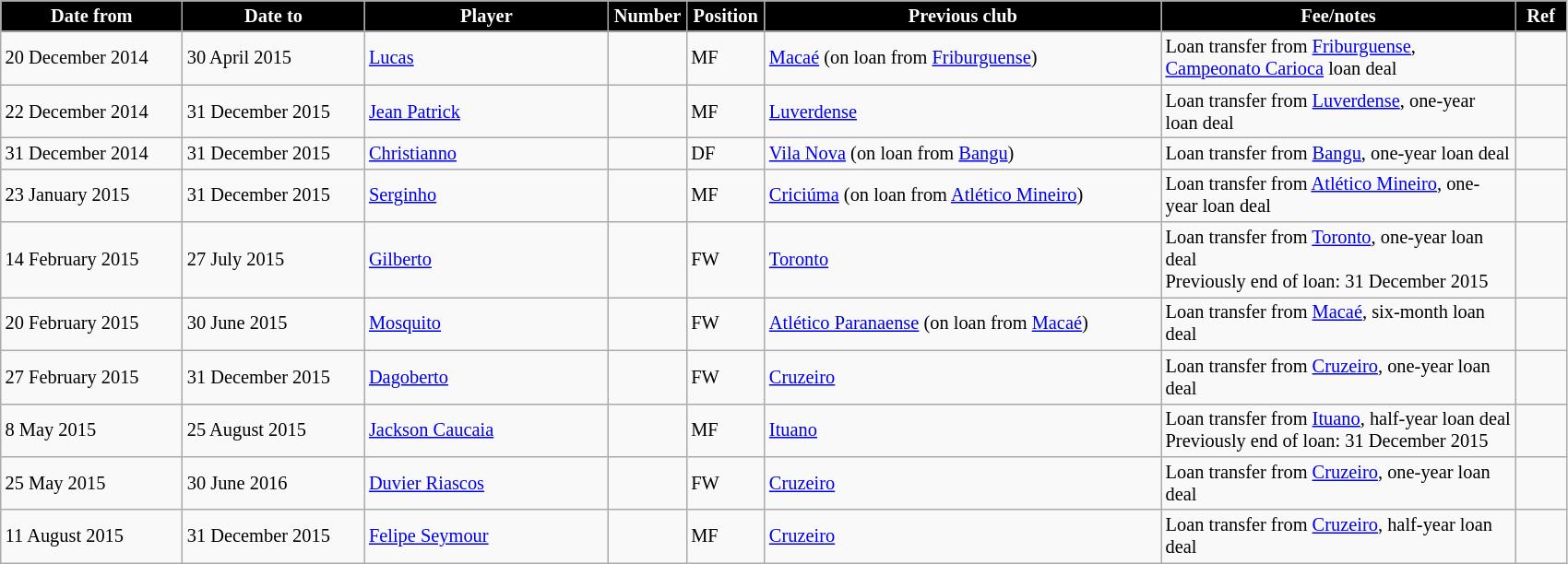<table class="wikitable" style="text-align:left; font-size:85%;">
<tr>
<th style="background:#000000; color:white; width:125px;">Date from</th>
<th style="background:#000000; color:white; width:125px;">Date to</th>
<th style="background:#000000; color:white; width:170px;">Player</th>
<th style="background:#000000; color:white; width:50px;">Number</th>
<th style="background:#000000; color:white; width:50px;">Position</th>
<th style="background:#000000; color:white; width:280px;">Previous club</th>
<th style="background:#000000; color:white; width:250px;">Fee/notes</th>
<th style="background:#000000; color:white; width:30px;">Ref</th>
</tr>
<tr>
<td>20 December 2014</td>
<td>30 April 2015</td>
<td> <a href='#'>Lucas</a></td>
<td></td>
<td>MF</td>
<td> <a href='#'>Macaé</a> (on loan from <a href='#'>Friburguense</a>)</td>
<td>Loan transfer from <a href='#'>Friburguense</a>, <a href='#'>Campeonato Carioca</a> loan deal</td>
<td></td>
</tr>
<tr>
<td>22 December 2014</td>
<td>31 December 2015</td>
<td> <a href='#'>Jean Patrick</a></td>
<td></td>
<td>MF</td>
<td> <a href='#'>Luverdense</a></td>
<td>Loan transfer from <a href='#'>Luverdense</a>, one-year loan deal</td>
<td></td>
</tr>
<tr>
<td>31 December 2014</td>
<td>31 December 2015</td>
<td> <a href='#'>Christianno</a></td>
<td></td>
<td>DF</td>
<td> <a href='#'>Vila Nova</a> (on loan from <a href='#'>Bangu</a>)</td>
<td>Loan transfer from <a href='#'>Bangu</a>, one-year loan deal</td>
<td></td>
</tr>
<tr>
<td>23 January 2015</td>
<td>31 December 2015</td>
<td> <a href='#'>Serginho</a></td>
<td></td>
<td>MF</td>
<td> <a href='#'>Criciúma</a> (on loan from <a href='#'>Atlético Mineiro</a>)</td>
<td>Loan transfer from <a href='#'>Atlético Mineiro</a>, one-year loan deal</td>
<td></td>
</tr>
<tr>
<td>14 February 2015</td>
<td>27 July 2015</td>
<td> <a href='#'>Gilberto</a></td>
<td></td>
<td>FW</td>
<td> <a href='#'>Toronto</a></td>
<td>Loan transfer from <a href='#'>Toronto</a>, one-year loan deal<br>Previously end of loan: 31 December 2015</td>
<td></td>
</tr>
<tr>
<td>20 February 2015</td>
<td>30 June 2015</td>
<td> <a href='#'>Mosquito</a></td>
<td></td>
<td>FW</td>
<td> <a href='#'>Atlético Paranaense</a> (on loan from <a href='#'>Macaé</a>)</td>
<td>Loan transfer from <a href='#'>Macaé</a>, six-month loan deal</td>
<td></td>
</tr>
<tr>
<td>27 February 2015</td>
<td>31 December 2015</td>
<td> <a href='#'>Dagoberto</a></td>
<td></td>
<td>FW</td>
<td> <a href='#'>Cruzeiro</a></td>
<td>Loan transfer from <a href='#'>Cruzeiro</a>, one-year loan deal</td>
<td></td>
</tr>
<tr>
<td>8 May 2015</td>
<td>25 August 2015</td>
<td> <a href='#'>Jackson Caucaia</a></td>
<td></td>
<td>MF</td>
<td> <a href='#'>Ituano</a></td>
<td>Loan transfer from <a href='#'>Ituano</a>, half-year loan deal<br>Previously end of loan: 31 December 2015</td>
<td></td>
</tr>
<tr>
<td>25 May 2015</td>
<td>30 June 2016</td>
<td> <a href='#'>Duvier Riascos</a></td>
<td></td>
<td>FW</td>
<td> <a href='#'>Cruzeiro</a></td>
<td>Loan transfer from <a href='#'>Cruzeiro</a>, one-year loan deal</td>
<td></td>
</tr>
<tr>
<td>11 August 2015</td>
<td>31 December 2015</td>
<td> <a href='#'>Felipe Seymour</a></td>
<td></td>
<td>MF</td>
<td> <a href='#'>Cruzeiro</a></td>
<td>Loan transfer from <a href='#'>Cruzeiro</a>, half-year loan deal</td>
<td></td>
</tr>
</table>
